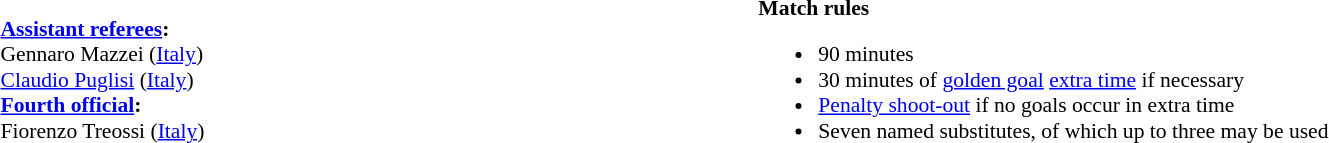<table style="width:100%;font-size:90%">
<tr>
<td><br><strong><a href='#'>Assistant referees</a>:</strong>
<br>Gennaro Mazzei (<a href='#'>Italy</a>)
<br><a href='#'>Claudio Puglisi</a> (<a href='#'>Italy</a>)
<br><strong><a href='#'>Fourth official</a>:</strong>
<br>Fiorenzo Treossi (<a href='#'>Italy</a>)</td>
<td style="width:60%;vertical-align:top"><br><strong>Match rules</strong><ul><li>90 minutes</li><li>30 minutes of <a href='#'>golden goal</a> <a href='#'>extra time</a> if necessary</li><li><a href='#'>Penalty shoot-out</a> if no goals occur in extra time</li><li>Seven named substitutes, of which up to three may be used</li></ul></td>
</tr>
</table>
